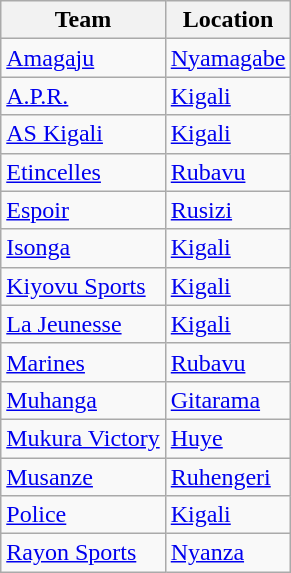<table class="wikitable sortable">
<tr>
<th>Team</th>
<th>Location</th>
</tr>
<tr>
<td><a href='#'>Amagaju</a></td>
<td><a href='#'>Nyamagabe</a></td>
</tr>
<tr>
<td><a href='#'>A.P.R.</a></td>
<td><a href='#'>Kigali</a></td>
</tr>
<tr>
<td><a href='#'>AS Kigali</a></td>
<td><a href='#'>Kigali</a></td>
</tr>
<tr>
<td><a href='#'>Etincelles</a></td>
<td><a href='#'>Rubavu</a></td>
</tr>
<tr>
<td><a href='#'>Espoir</a></td>
<td><a href='#'>Rusizi</a></td>
</tr>
<tr>
<td><a href='#'>Isonga</a></td>
<td><a href='#'>Kigali</a></td>
</tr>
<tr>
<td><a href='#'>Kiyovu Sports</a></td>
<td><a href='#'>Kigali</a></td>
</tr>
<tr>
<td><a href='#'>La Jeunesse</a></td>
<td><a href='#'>Kigali</a></td>
</tr>
<tr>
<td><a href='#'>Marines</a></td>
<td><a href='#'>Rubavu</a></td>
</tr>
<tr>
<td><a href='#'>Muhanga</a></td>
<td><a href='#'>Gitarama</a></td>
</tr>
<tr>
<td><a href='#'>Mukura Victory</a></td>
<td><a href='#'>Huye</a></td>
</tr>
<tr>
<td><a href='#'>Musanze</a></td>
<td><a href='#'>Ruhengeri</a></td>
</tr>
<tr>
<td><a href='#'>Police</a></td>
<td><a href='#'>Kigali</a></td>
</tr>
<tr>
<td><a href='#'>Rayon Sports</a></td>
<td><a href='#'>Nyanza</a></td>
</tr>
</table>
